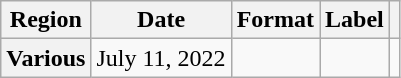<table class="wikitable plainrowheaders">
<tr>
<th>Region</th>
<th>Date</th>
<th>Format</th>
<th>Label</th>
<th></th>
</tr>
<tr>
<th scope="row">Various</th>
<td>July 11, 2022</td>
<td></td>
<td></td>
<td></td>
</tr>
</table>
